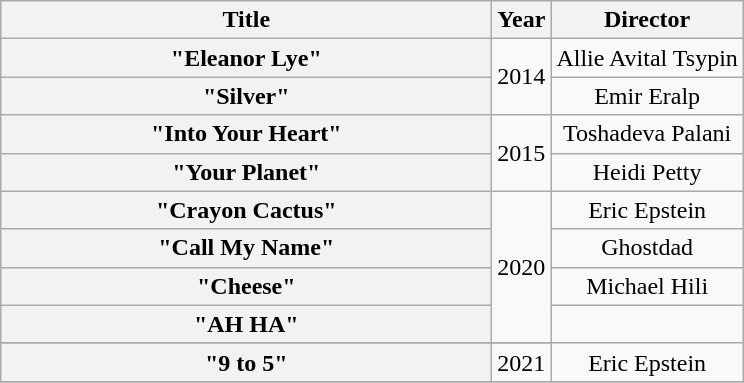<table class="wikitable plainrowheaders" style="text-align:center;">
<tr>
<th scope="col" style="width:20em;">Title</th>
<th scope="col">Year</th>
<th scope="col">Director</th>
</tr>
<tr>
<th scope="row">"Eleanor Lye"</th>
<td rowspan=2>2014</td>
<td>Allie Avital Tsypin</td>
</tr>
<tr>
<th scope="row">"Silver"</th>
<td>Emir Eralp</td>
</tr>
<tr>
<th scope="row">"Into Your Heart"</th>
<td rowspan=2>2015</td>
<td>Toshadeva Palani</td>
</tr>
<tr>
<th scope="row">"Your Planet"</th>
<td>Heidi Petty</td>
</tr>
<tr>
<th scope="row">"Crayon Cactus"</th>
<td rowspan=4>2020</td>
<td>Eric Epstein</td>
</tr>
<tr>
<th scope="row">"Call My Name"</th>
<td>Ghostdad</td>
</tr>
<tr>
<th scope="row">"Cheese"</th>
<td>Michael Hili</td>
</tr>
<tr>
<th scope="row">"AH HA"</th>
</tr>
<tr>
</tr>
<tr>
<th scope="row">"9 to 5"</th>
<td rowspan="1">2021</td>
<td>Eric Epstein</td>
</tr>
<tr>
</tr>
</table>
